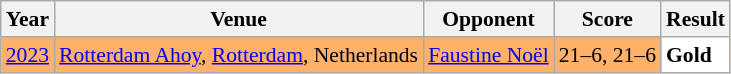<table class="sortable wikitable" style="font-size: 90%;">
<tr>
<th>Year</th>
<th>Venue</th>
<th>Opponent</th>
<th>Score</th>
<th>Result</th>
</tr>
<tr style="background:#FFB069">
<td align="center"><a href='#'>2023</a></td>
<td align="left"><a href='#'>Rotterdam Ahoy</a>, <a href='#'>Rotterdam</a>, Netherlands</td>
<td align="left"> <a href='#'>Faustine Noël</a></td>
<td align="left">21–6, 21–6</td>
<td style="text-align:left; background:white"> <strong>Gold</strong></td>
</tr>
</table>
